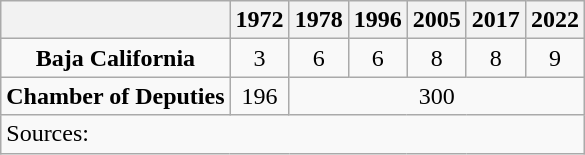<table class="wikitable" style="text-align: center">
<tr>
<th></th>
<th>1972</th>
<th>1978</th>
<th>1996</th>
<th>2005</th>
<th>2017</th>
<th>2022</th>
</tr>
<tr>
<td><strong>Baja California</strong></td>
<td>3</td>
<td>6</td>
<td>6</td>
<td>8</td>
<td>8</td>
<td>9</td>
</tr>
<tr>
<td><strong>Chamber of Deputies</strong></td>
<td>196</td>
<td colspan=5>300</td>
</tr>
<tr>
<td colspan=7 style="text-align: left">Sources: </td>
</tr>
</table>
